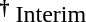<table>
<tr>
<td><strong><sup>†</sup></strong></td>
<td>Interim</td>
</tr>
</table>
